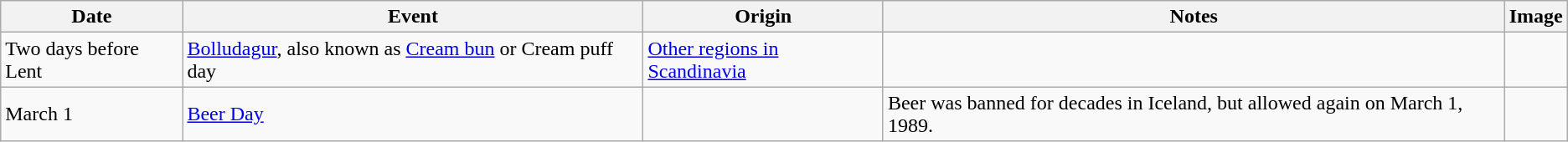<table class="wikitable sortable">
<tr>
<th>Date</th>
<th>Event</th>
<th>Origin</th>
<th>Notes</th>
<th>Image</th>
</tr>
<tr>
<td>Two days before Lent</td>
<td><a href='#'>Bolludagur</a>, also known as <a href='#'>Cream bun</a> or Cream puff day</td>
<td><a href='#'>Other regions in Scandinavia</a></td>
<td></td>
<td></td>
</tr>
<tr>
<td>March 1</td>
<td><a href='#'>Beer Day</a></td>
<td></td>
<td>Beer was banned for decades in Iceland, but allowed again on March 1, 1989.</td>
<td></td>
</tr>
</table>
